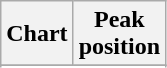<table class="wikitable plainrowheaders">
<tr>
<th>Chart</th>
<th>Peak<br>position</th>
</tr>
<tr>
</tr>
<tr>
</tr>
</table>
